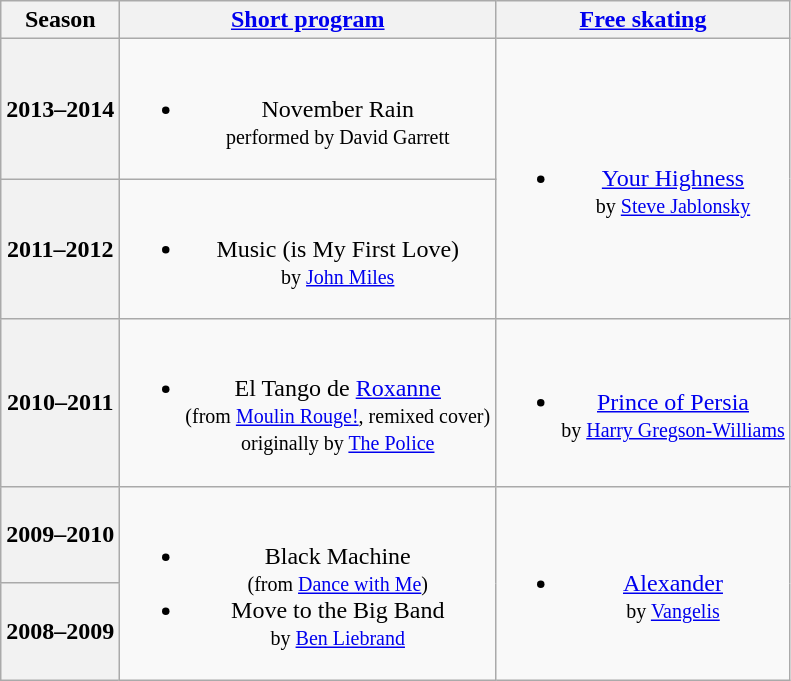<table class="wikitable" style="text-align:center">
<tr>
<th>Season</th>
<th><a href='#'>Short program</a></th>
<th><a href='#'>Free skating</a></th>
</tr>
<tr>
<th>2013–2014 <br> </th>
<td><br><ul><li>November Rain <br><small> performed by David Garrett </small></li></ul></td>
<td rowspan=2><br><ul><li><a href='#'>Your Highness</a> <br><small> by <a href='#'>Steve Jablonsky</a> </small></li></ul></td>
</tr>
<tr>
<th>2011–2012 <br> </th>
<td><br><ul><li>Music (is My First Love) <br><small> by <a href='#'>John Miles</a> </small></li></ul></td>
</tr>
<tr>
<th>2010–2011 <br> </th>
<td><br><ul><li>El Tango de <a href='#'>Roxanne</a> <br><small>(from <a href='#'>Moulin Rouge!</a>, remixed cover) <br> originally by <a href='#'>The Police</a> </small></li></ul></td>
<td><br><ul><li><a href='#'>Prince of Persia</a> <br><small> by <a href='#'>Harry Gregson-Williams</a> </small></li></ul></td>
</tr>
<tr>
<th>2009–2010 <br> </th>
<td rowspan=2><br><ul><li>Black Machine <br><small> (from <a href='#'>Dance with Me</a>) </small></li><li>Move to the Big Band<br> <small> by <a href='#'>Ben Liebrand</a> </small></li></ul></td>
<td rowspan=2><br><ul><li><a href='#'>Alexander</a> <br><small> by <a href='#'>Vangelis</a> </small></li></ul></td>
</tr>
<tr>
<th>2008–2009 <br> </th>
</tr>
</table>
